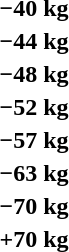<table>
<tr>
<th rowspan=2>−40 kg</th>
<td rowspan=2></td>
<td rowspan=2></td>
<td></td>
</tr>
<tr>
<td></td>
</tr>
<tr>
<th rowspan=2>−44 kg</th>
<td rowspan=2></td>
<td rowspan=2></td>
<td></td>
</tr>
<tr>
<td></td>
</tr>
<tr>
<th rowspan=2>−48 kg</th>
<td rowspan=2></td>
<td rowspan=2></td>
<td></td>
</tr>
<tr>
<td></td>
</tr>
<tr>
<th rowspan=2>−52 kg</th>
<td rowspan=2></td>
<td rowspan=2></td>
<td></td>
</tr>
<tr>
<td></td>
</tr>
<tr>
<th rowspan=2>−57 kg</th>
<td rowspan=2></td>
<td rowspan=2></td>
<td></td>
</tr>
<tr>
<td></td>
</tr>
<tr>
<th rowspan=2>−63 kg</th>
<td rowspan=2></td>
<td rowspan=2></td>
<td></td>
</tr>
<tr>
<td></td>
</tr>
<tr>
<th rowspan=2>−70 kg</th>
<td rowspan=2></td>
<td rowspan=2></td>
<td></td>
</tr>
<tr>
<td></td>
</tr>
<tr>
<th rowspan=2>+70 kg</th>
<td rowspan=2></td>
<td rowspan=2></td>
<td></td>
</tr>
<tr>
<td></td>
</tr>
</table>
